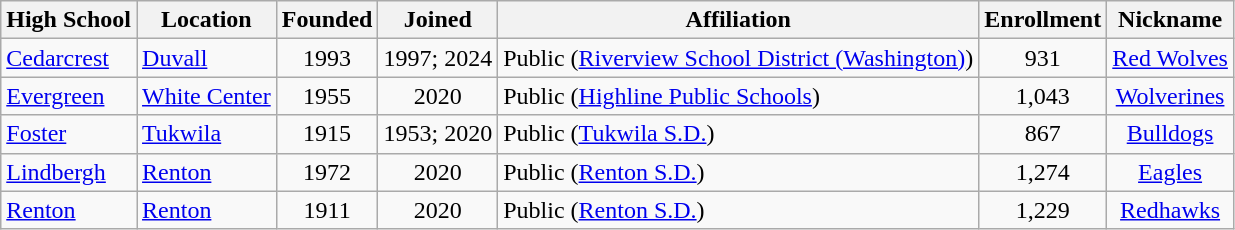<table class="wikitable sortable">
<tr>
<th>High School</th>
<th>Location</th>
<th>Founded</th>
<th>Joined</th>
<th>Affiliation</th>
<th>Enrollment</th>
<th>Nickname</th>
</tr>
<tr>
<td><a href='#'>Cedarcrest</a></td>
<td><a href='#'>Duvall</a></td>
<td align="center">1993</td>
<td align="center">1997; 2024</td>
<td>Public (<a href='#'>Riverview School District (Washington)</a>)</td>
<td align="center">931</td>
<td align="center"><a href='#'>Red Wolves</a></td>
</tr>
<tr>
<td><a href='#'>Evergreen</a></td>
<td><a href='#'>White Center</a></td>
<td align="center">1955</td>
<td align="center">2020</td>
<td>Public (<a href='#'>Highline Public Schools</a>)</td>
<td align="center">1,043</td>
<td align="center"><a href='#'>Wolverines</a></td>
</tr>
<tr>
<td><a href='#'>Foster</a></td>
<td><a href='#'>Tukwila</a></td>
<td align="center">1915</td>
<td align="center">1953; 2020</td>
<td>Public (<a href='#'>Tukwila S.D.</a>)</td>
<td align="center">867</td>
<td align="center"><a href='#'>Bulldogs</a></td>
</tr>
<tr>
<td><a href='#'>Lindbergh</a></td>
<td><a href='#'>Renton</a></td>
<td align="center">1972</td>
<td align="center">2020</td>
<td>Public (<a href='#'>Renton S.D.</a>)</td>
<td align="center">1,274</td>
<td align="center"><a href='#'>Eagles</a></td>
</tr>
<tr>
<td><a href='#'>Renton</a></td>
<td><a href='#'>Renton</a></td>
<td align="center">1911</td>
<td align="center">2020</td>
<td>Public (<a href='#'>Renton S.D.</a>)</td>
<td align="center">1,229</td>
<td align="center"><a href='#'>Redhawks</a></td>
</tr>
</table>
